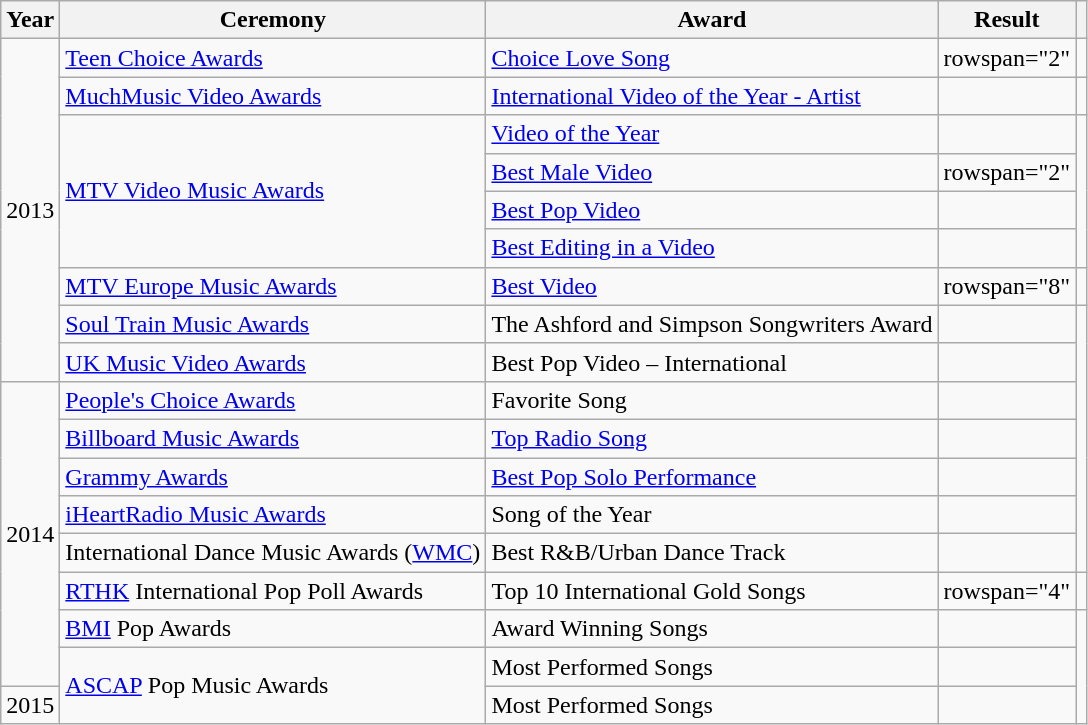<table class="wikitable">
<tr>
<th>Year</th>
<th>Ceremony</th>
<th>Award</th>
<th>Result</th>
<th></th>
</tr>
<tr>
<td rowspan="9">2013</td>
<td><a href='#'>Teen Choice Awards</a></td>
<td><a href='#'>Choice Love Song</a></td>
<td>rowspan="2" </td>
<td style="text-align:center;"></td>
</tr>
<tr>
<td><a href='#'>MuchMusic Video Awards</a></td>
<td><a href='#'>International Video of the Year - Artist</a></td>
<td style="text-align:center;"></td>
</tr>
<tr>
<td rowspan="4"><a href='#'>MTV Video Music Awards</a></td>
<td><a href='#'>Video of the Year</a></td>
<td></td>
<td style="text-align:center;" rowspan="4"><br></td>
</tr>
<tr>
<td><a href='#'>Best Male Video</a></td>
<td>rowspan="2" </td>
</tr>
<tr>
<td><a href='#'>Best Pop Video</a></td>
</tr>
<tr>
<td><a href='#'>Best Editing in a Video</a></td>
<td></td>
</tr>
<tr>
<td><a href='#'>MTV Europe Music Awards</a></td>
<td><a href='#'>Best Video</a></td>
<td>rowspan="8" </td>
<td style="text-align:center;"></td>
</tr>
<tr>
<td><a href='#'>Soul Train Music Awards</a></td>
<td>The Ashford and Simpson Songwriters Award</td>
<td style="text-align:center;"></td>
</tr>
<tr>
<td><a href='#'>UK Music Video Awards</a></td>
<td>Best Pop Video – International</td>
<td style="text-align:center;"></td>
</tr>
<tr>
<td rowspan="8">2014</td>
<td><a href='#'>People's Choice Awards</a></td>
<td>Favorite Song</td>
<td style="text-align:center;"></td>
</tr>
<tr>
<td><a href='#'>Billboard Music Awards</a></td>
<td><a href='#'>Top Radio Song</a></td>
<td style="text-align:center;"></td>
</tr>
<tr>
<td><a href='#'>Grammy Awards</a></td>
<td><a href='#'>Best Pop Solo Performance</a></td>
<td style="text-align:center;"></td>
</tr>
<tr>
<td><a href='#'>iHeartRadio Music Awards</a></td>
<td>Song of the Year</td>
<td style="text-align:center;"></td>
</tr>
<tr>
<td>International Dance Music Awards (<a href='#'>WMC</a>)</td>
<td>Best R&B/Urban Dance Track</td>
<td style="text-align:center;"></td>
</tr>
<tr>
<td><a href='#'>RTHK</a> International Pop Poll Awards</td>
<td>Top 10 International Gold Songs</td>
<td>rowspan="4" </td>
<td style="text-align:center;"></td>
</tr>
<tr>
<td><a href='#'>BMI</a> Pop Awards</td>
<td>Award Winning Songs</td>
<td style="text-align:center;"></td>
</tr>
<tr>
<td rowspan=2><a href='#'>ASCAP</a> Pop Music Awards</td>
<td>Most Performed Songs</td>
<td style="text-align:center;"></td>
</tr>
<tr>
<td>2015</td>
<td>Most Performed Songs</td>
<td style="text-align:center;"></td>
</tr>
</table>
